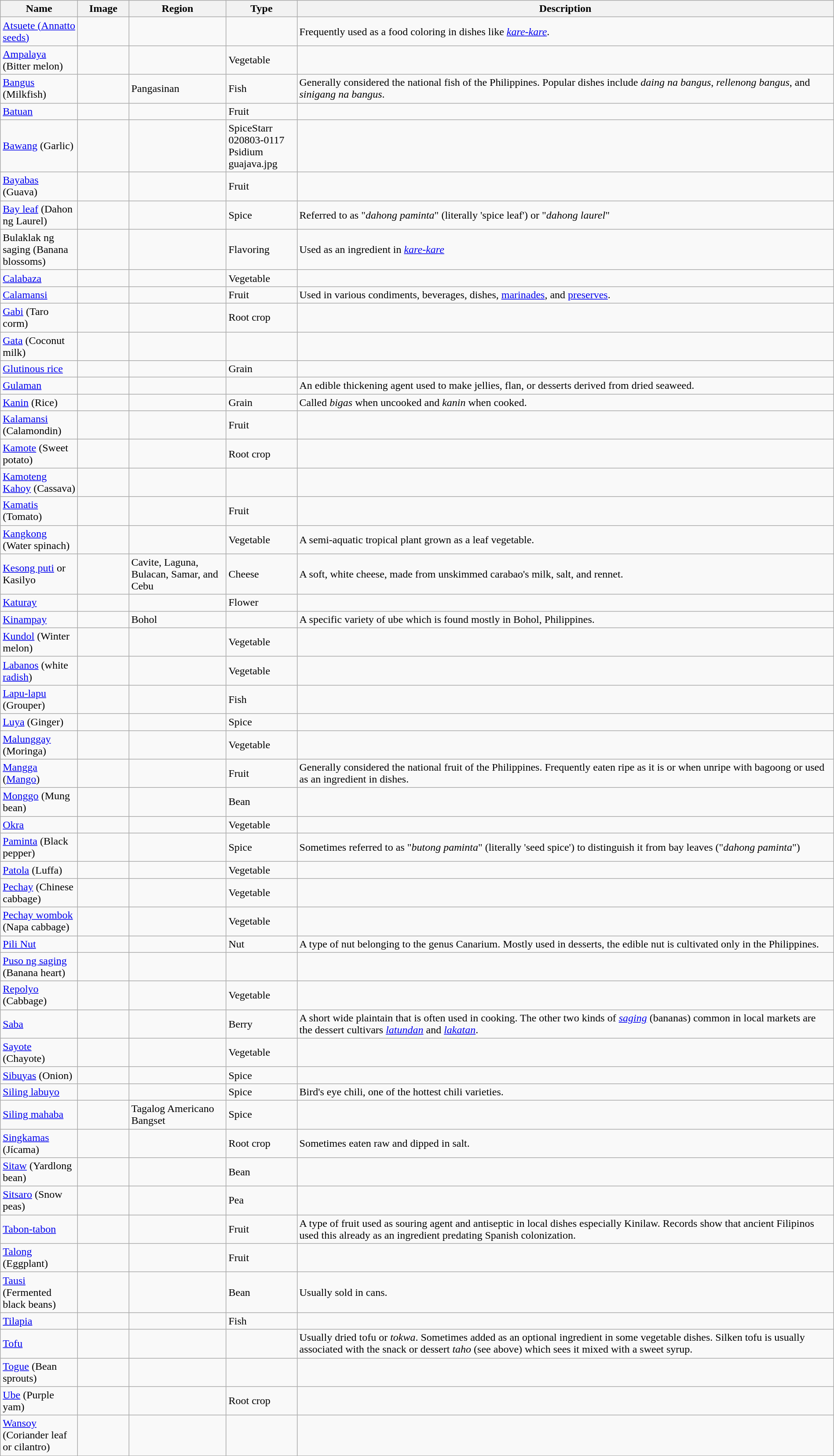<table class="wikitable sortable" width="100%">
<tr>
<th style="width:110px;">Name</th>
<th style="width:70px;">Image</th>
<th style="width:140px;">Region</th>
<th style="width:100px;">Type</th>
<th>Description</th>
</tr>
<tr>
<td><a href='#'>Atsuete (Annatto seeds)</a></td>
<td></td>
<td></td>
<td></td>
<td>Frequently used as a food coloring in dishes like <em><a href='#'>kare-kare</a></em>.</td>
</tr>
<tr>
<td><a href='#'>Ampalaya</a> (Bitter melon)</td>
<td></td>
<td></td>
<td>Vegetable</td>
<td></td>
</tr>
<tr>
<td><a href='#'>Bangus</a> (Milkfish)</td>
<td></td>
<td> Pangasinan</td>
<td>Fish</td>
<td>Generally considered the national fish of the Philippines. Popular dishes include <em>daing na bangus</em>, <em>rellenong bangus</em>, and <em>sinigang na bangus</em>.</td>
</tr>
<tr>
<td><a href='#'>Batuan</a></td>
<td></td>
<td></td>
<td>Fruit</td>
<td></td>
</tr>
<tr>
<td><a href='#'>Bawang</a> (Garlic)</td>
<td></td>
<td></td>
<td>SpiceStarr 020803-0117 Psidium guajava.jpg</td>
<td></td>
</tr>
<tr>
<td><a href='#'>Bayabas</a> (Guava)</td>
<td></td>
<td></td>
<td>Fruit</td>
<td></td>
</tr>
<tr>
<td><a href='#'>Bay leaf</a> (Dahon ng Laurel)</td>
<td></td>
<td></td>
<td>Spice</td>
<td>Referred to as "<em>dahong paminta</em>" (literally 'spice leaf') or "<em>dahong laurel</em>"</td>
</tr>
<tr>
<td>Bulaklak ng saging (Banana blossoms)</td>
<td></td>
<td></td>
<td>Flavoring</td>
<td>Used as an ingredient in <em><a href='#'>kare-kare</a></em></td>
</tr>
<tr>
<td><a href='#'>Calabaza</a></td>
<td></td>
<td></td>
<td>Vegetable</td>
<td></td>
</tr>
<tr>
<td><a href='#'>Calamansi</a></td>
<td></td>
<td></td>
<td>Fruit</td>
<td>Used in various condiments, beverages, dishes, <a href='#'>marinades</a>, and <a href='#'>preserves</a>.</td>
</tr>
<tr>
<td><a href='#'>Gabi</a> (Taro corm)</td>
<td></td>
<td></td>
<td>Root crop</td>
<td></td>
</tr>
<tr>
<td><a href='#'>Gata</a> (Coconut milk)</td>
<td></td>
<td></td>
<td></td>
<td></td>
</tr>
<tr>
<td><a href='#'>Glutinous rice</a></td>
<td></td>
<td></td>
<td>Grain</td>
<td></td>
</tr>
<tr>
<td><a href='#'>Gulaman</a></td>
<td></td>
<td></td>
<td></td>
<td>An edible thickening agent used to make jellies, flan, or desserts derived from dried seaweed.</td>
</tr>
<tr>
<td><a href='#'>Kanin</a> (Rice)</td>
<td></td>
<td></td>
<td>Grain</td>
<td>Called <em>bigas</em> when uncooked and <em>kanin</em> when cooked.</td>
</tr>
<tr>
<td><a href='#'>Kalamansi</a> (Calamondin)</td>
<td></td>
<td></td>
<td>Fruit</td>
<td></td>
</tr>
<tr>
<td><a href='#'>Kamote</a> (Sweet potato)</td>
<td></td>
<td></td>
<td>Root crop</td>
<td></td>
</tr>
<tr>
<td><a href='#'>Kamoteng Kahoy</a> (Cassava)</td>
<td></td>
<td></td>
<td></td>
<td></td>
</tr>
<tr>
<td><a href='#'>Kamatis</a> (Tomato)</td>
<td></td>
<td></td>
<td>Fruit</td>
<td></td>
</tr>
<tr>
<td><a href='#'>Kangkong</a> (Water spinach)</td>
<td></td>
<td></td>
<td>Vegetable</td>
<td>A semi-aquatic tropical plant grown as a leaf vegetable.</td>
</tr>
<tr>
<td><a href='#'>Kesong puti</a> or Kasilyo</td>
<td></td>
<td>Cavite, Laguna, Bulacan, Samar, and Cebu</td>
<td>Cheese</td>
<td>A soft, white cheese, made from unskimmed carabao's milk, salt, and rennet.</td>
</tr>
<tr>
<td><a href='#'>Katuray</a></td>
<td></td>
<td></td>
<td>Flower</td>
<td></td>
</tr>
<tr>
<td><a href='#'>Kinampay</a></td>
<td></td>
<td>Bohol</td>
<td></td>
<td>A specific variety of ube which is found mostly in Bohol, Philippines.</td>
</tr>
<tr>
<td><a href='#'>Kundol</a> (Winter melon)</td>
<td></td>
<td></td>
<td>Vegetable</td>
<td></td>
</tr>
<tr>
<td><a href='#'>Labanos</a> (white <a href='#'>radish</a>)</td>
<td></td>
<td></td>
<td>Vegetable</td>
<td></td>
</tr>
<tr>
<td><a href='#'>Lapu-lapu</a> (Grouper)</td>
<td></td>
<td></td>
<td>Fish</td>
<td></td>
</tr>
<tr>
<td><a href='#'>Luya</a> (Ginger)</td>
<td></td>
<td></td>
<td>Spice</td>
<td></td>
</tr>
<tr>
<td><a href='#'>Malunggay</a> (Moringa)</td>
<td></td>
<td></td>
<td>Vegetable</td>
<td></td>
</tr>
<tr>
<td><a href='#'>Mangga</a> (<a href='#'>Mango</a>)</td>
<td></td>
<td></td>
<td>Fruit</td>
<td>Generally considered the national fruit of the Philippines. Frequently eaten ripe as it is or when unripe with bagoong or used as an ingredient in dishes.</td>
</tr>
<tr>
<td><a href='#'>Monggo</a> (Mung bean)</td>
<td></td>
<td></td>
<td>Bean</td>
<td></td>
</tr>
<tr>
<td><a href='#'>Okra</a></td>
<td></td>
<td></td>
<td>Vegetable</td>
<td></td>
</tr>
<tr>
<td><a href='#'>Paminta</a> (Black pepper)</td>
<td></td>
<td></td>
<td>Spice</td>
<td>Sometimes referred to as "<em>butong paminta</em>" (literally 'seed spice') to distinguish it from bay leaves ("<em>dahong paminta</em>")</td>
</tr>
<tr>
<td><a href='#'>Patola</a> (Luffa)</td>
<td> </td>
<td></td>
<td>Vegetable</td>
<td></td>
</tr>
<tr>
<td><a href='#'>Pechay</a> (Chinese cabbage)</td>
<td></td>
<td></td>
<td>Vegetable</td>
<td></td>
</tr>
<tr>
<td><a href='#'>Pechay wombok</a> (Napa cabbage)</td>
<td></td>
<td></td>
<td>Vegetable</td>
<td></td>
</tr>
<tr>
<td><a href='#'>Pili Nut</a></td>
<td></td>
<td></td>
<td>Nut</td>
<td>A type of nut belonging to the genus Canarium. Mostly used in desserts, the edible nut is cultivated only in the Philippines.</td>
</tr>
<tr>
<td><a href='#'>Puso ng saging</a> (Banana heart)</td>
<td></td>
<td></td>
<td></td>
<td></td>
</tr>
<tr>
<td><a href='#'>Repolyo</a> (Cabbage)</td>
<td></td>
<td></td>
<td>Vegetable</td>
<td></td>
</tr>
<tr>
<td><a href='#'>Saba</a></td>
<td></td>
<td></td>
<td>Berry</td>
<td>A short wide plaintain that is often used in cooking. The other two kinds of <em><a href='#'>saging</a></em> (bananas) common in local markets are the dessert cultivars <em><a href='#'>latundan</a></em> and <em><a href='#'>lakatan</a></em>.</td>
</tr>
<tr>
<td><a href='#'>Sayote</a> (Chayote)</td>
<td></td>
<td></td>
<td>Vegetable</td>
<td></td>
</tr>
<tr>
<td><a href='#'>Sibuyas</a> (Onion)</td>
<td></td>
<td></td>
<td>Spice</td>
<td></td>
</tr>
<tr>
<td><a href='#'>Siling labuyo</a></td>
<td></td>
<td></td>
<td>Spice</td>
<td>Bird's eye chili, one of the hottest chili varieties.</td>
</tr>
<tr>
<td><a href='#'>Siling mahaba</a></td>
<td></td>
<td> Tagalog Americano Bangset</td>
<td>Spice</td>
<td></td>
</tr>
<tr>
<td><a href='#'>Singkamas</a> (Jícama)</td>
<td></td>
<td></td>
<td>Root crop</td>
<td>Sometimes eaten raw and dipped in salt.</td>
</tr>
<tr>
<td><a href='#'>Sitaw</a> (Yardlong bean)</td>
<td></td>
<td></td>
<td>Bean</td>
<td></td>
</tr>
<tr>
<td><a href='#'>Sitsaro</a> (Snow peas)</td>
<td></td>
<td></td>
<td>Pea</td>
<td></td>
</tr>
<tr>
<td><a href='#'>Tabon-tabon</a></td>
<td></td>
<td></td>
<td>Fruit</td>
<td>A type of fruit used as souring agent and antiseptic in local dishes especially Kinilaw. Records show that ancient Filipinos used this already as an ingredient predating Spanish colonization.</td>
</tr>
<tr>
<td><a href='#'>Talong</a> (Eggplant)</td>
<td></td>
<td></td>
<td>Fruit</td>
<td></td>
</tr>
<tr>
<td><a href='#'>Tausi</a> (Fermented black beans)</td>
<td></td>
<td></td>
<td>Bean</td>
<td>Usually sold in cans.</td>
</tr>
<tr>
<td><a href='#'>Tilapia</a></td>
<td></td>
<td></td>
<td>Fish</td>
<td></td>
</tr>
<tr>
<td><a href='#'>Tofu</a></td>
<td></td>
<td></td>
<td></td>
<td>Usually dried tofu or <em>tokwa</em>. Sometimes added as an optional ingredient in some vegetable dishes. Silken tofu is usually associated with the snack or dessert <em>taho</em> (see above) which sees it mixed with a sweet syrup.</td>
</tr>
<tr>
<td><a href='#'>Togue</a> (Bean sprouts)</td>
<td></td>
<td></td>
<td></td>
<td></td>
</tr>
<tr>
<td><a href='#'>Ube</a> (Purple yam)</td>
<td></td>
<td></td>
<td>Root crop</td>
<td></td>
</tr>
<tr>
<td><a href='#'>Wansoy</a> (Coriander leaf or cilantro)</td>
<td></td>
<td></td>
<td></td>
<td></td>
</tr>
</table>
